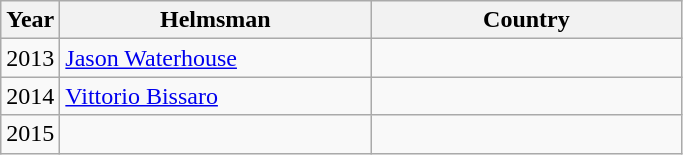<table class=wikitable>
<tr>
<th>Year</th>
<th width=200px>Helmsman</th>
<th width=200px>Country</th>
</tr>
<tr>
<td>2013</td>
<td><a href='#'>Jason Waterhouse</a></td>
<td></td>
</tr>
<tr>
<td>2014</td>
<td><a href='#'>Vittorio Bissaro</a></td>
<td></td>
</tr>
<tr>
<td>2015</td>
<td></td>
<td></td>
</tr>
</table>
